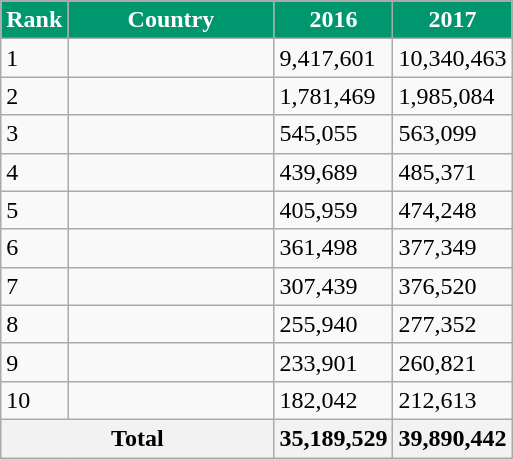<table class="wikitable">
<tr>
</tr>
<tr style="color:white;">
<th style="width:5px; background:#00966E;">Rank</th>
<th style="width:130px; background:#00966E;">Country</th>
<th style="width:50px; background:#00966E;">2016</th>
<th style="width:50px; background:#00966E;">2017</th>
</tr>
<tr>
<td>1</td>
<td></td>
<td>9,417,601</td>
<td>10,340,463</td>
</tr>
<tr>
<td>2</td>
<td></td>
<td>1,781,469</td>
<td>1,985,084</td>
</tr>
<tr>
<td>3</td>
<td></td>
<td>545,055</td>
<td>563,099</td>
</tr>
<tr>
<td>4</td>
<td></td>
<td>439,689</td>
<td>485,371</td>
</tr>
<tr>
<td>5</td>
<td></td>
<td>405,959</td>
<td>474,248</td>
</tr>
<tr>
<td>6</td>
<td></td>
<td>361,498</td>
<td>377,349</td>
</tr>
<tr>
<td>7</td>
<td></td>
<td>307,439</td>
<td>376,520</td>
</tr>
<tr>
<td>8</td>
<td></td>
<td>255,940</td>
<td>277,352</td>
</tr>
<tr>
<td>9</td>
<td></td>
<td>233,901</td>
<td>260,821</td>
</tr>
<tr>
<td>10</td>
<td></td>
<td>182,042</td>
<td>212,613</td>
</tr>
<tr>
<th colspan=2>Total</th>
<th>35,189,529</th>
<th>39,890,442</th>
</tr>
</table>
